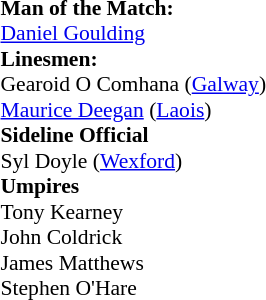<table width=100% style="font-size: 90%">
<tr>
<td><br><strong>Man of the Match:</strong>
<br> <a href='#'>Daniel Goulding</a><br><strong>Linesmen:</strong>
<br> Gearoid O Comhana (<a href='#'>Galway</a>)
<br> <a href='#'>Maurice Deegan</a> (<a href='#'>Laois</a>)<br><strong>Sideline Official</strong>
<br> Syl Doyle (<a href='#'>Wexford</a>)<br><strong>Umpires</strong>
<br> Tony Kearney
<br> John Coldrick
<br> James Matthews
<br> Stephen O'Hare</td>
</tr>
</table>
